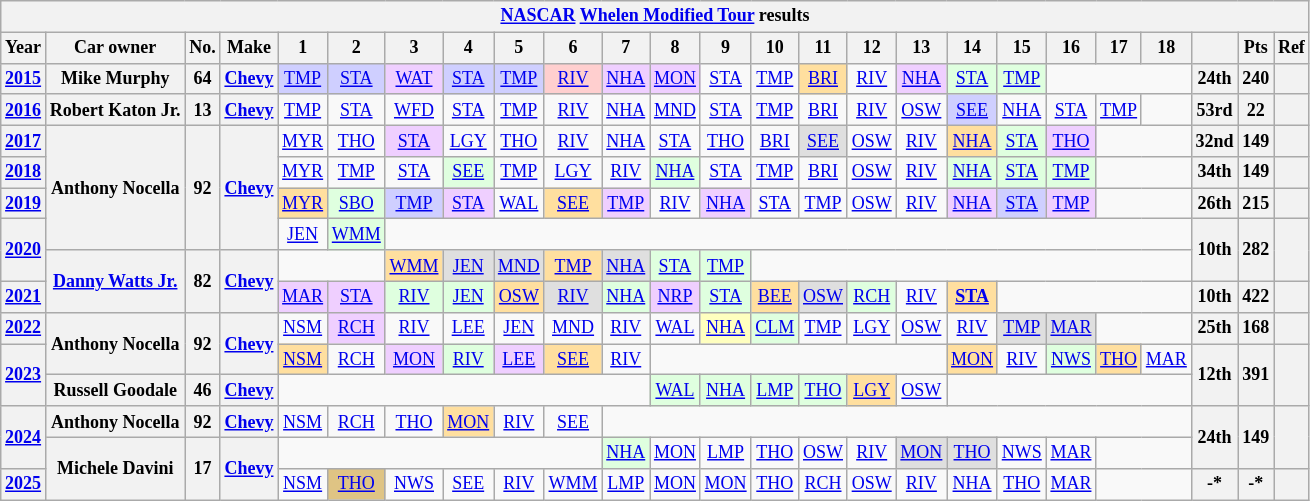<table class="wikitable" style="text-align:center; font-size:75%">
<tr>
<th colspan=38><a href='#'>NASCAR</a> <a href='#'>Whelen Modified Tour</a> results</th>
</tr>
<tr>
<th>Year</th>
<th>Car owner</th>
<th>No.</th>
<th>Make</th>
<th>1</th>
<th>2</th>
<th>3</th>
<th>4</th>
<th>5</th>
<th>6</th>
<th>7</th>
<th>8</th>
<th>9</th>
<th>10</th>
<th>11</th>
<th>12</th>
<th>13</th>
<th>14</th>
<th>15</th>
<th>16</th>
<th>17</th>
<th>18</th>
<th></th>
<th>Pts</th>
<th>Ref</th>
</tr>
<tr>
<th><a href='#'>2015</a></th>
<th>Mike Murphy</th>
<th>64</th>
<th><a href='#'>Chevy</a></th>
<td style="background:#CFCFFF;"><a href='#'>TMP</a><br></td>
<td style="background:#CFCFFF;"><a href='#'>STA</a><br></td>
<td style="background:#EFCFFF;"><a href='#'>WAT</a><br></td>
<td style="background:#CFCFFF;"><a href='#'>STA</a><br></td>
<td style="background:#CFCFFF;"><a href='#'>TMP</a><br></td>
<td style="background:#FFCFCF;"><a href='#'>RIV</a><br></td>
<td style="background:#EFCFFF;"><a href='#'>NHA</a><br></td>
<td style="background:#EFCFFF;"><a href='#'>MON</a><br></td>
<td><a href='#'>STA</a></td>
<td><a href='#'>TMP</a></td>
<td style="background:#FFDF9F;"><a href='#'>BRI</a><br></td>
<td><a href='#'>RIV</a></td>
<td style="background:#EFCFFF;"><a href='#'>NHA</a><br></td>
<td style="background:#DFFFDF;"><a href='#'>STA</a><br></td>
<td style="background:#DFFFDF;"><a href='#'>TMP</a><br></td>
<td colspan=3></td>
<th>24th</th>
<th>240</th>
<th></th>
</tr>
<tr>
<th><a href='#'>2016</a></th>
<th>Robert Katon Jr.</th>
<th>13</th>
<th><a href='#'>Chevy</a></th>
<td><a href='#'>TMP</a></td>
<td><a href='#'>STA</a></td>
<td><a href='#'>WFD</a></td>
<td><a href='#'>STA</a></td>
<td><a href='#'>TMP</a></td>
<td><a href='#'>RIV</a></td>
<td><a href='#'>NHA</a></td>
<td><a href='#'>MND</a></td>
<td><a href='#'>STA</a></td>
<td><a href='#'>TMP</a></td>
<td><a href='#'>BRI</a></td>
<td><a href='#'>RIV</a></td>
<td><a href='#'>OSW</a></td>
<td style="background:#CFCFFF;"><a href='#'>SEE</a><br></td>
<td><a href='#'>NHA</a></td>
<td><a href='#'>STA</a></td>
<td><a href='#'>TMP</a></td>
<td></td>
<th>53rd</th>
<th>22</th>
<th></th>
</tr>
<tr>
<th><a href='#'>2017</a></th>
<th rowspan=4>Anthony Nocella</th>
<th rowspan=4>92</th>
<th rowspan=4><a href='#'>Chevy</a></th>
<td><a href='#'>MYR</a></td>
<td><a href='#'>THO</a></td>
<td style="background:#EFCFFF;"><a href='#'>STA</a><br></td>
<td><a href='#'>LGY</a></td>
<td><a href='#'>THO</a></td>
<td><a href='#'>RIV</a></td>
<td><a href='#'>NHA</a></td>
<td><a href='#'>STA</a></td>
<td><a href='#'>THO</a></td>
<td><a href='#'>BRI</a></td>
<td style="background:#DFDFDF;"><a href='#'>SEE</a><br></td>
<td><a href='#'>OSW</a></td>
<td><a href='#'>RIV</a></td>
<td style="background:#FFDF9F;"><a href='#'>NHA</a><br></td>
<td style="background:#DFFFDF;"><a href='#'>STA</a><br></td>
<td style="background:#EFCFFF;"><a href='#'>THO</a><br></td>
<td colspan=2></td>
<th>32nd</th>
<th>149</th>
<th></th>
</tr>
<tr>
<th><a href='#'>2018</a></th>
<td><a href='#'>MYR</a></td>
<td><a href='#'>TMP</a></td>
<td><a href='#'>STA</a></td>
<td style="background:#DFFFDF;"><a href='#'>SEE</a><br></td>
<td><a href='#'>TMP</a></td>
<td><a href='#'>LGY</a></td>
<td><a href='#'>RIV</a></td>
<td style="background:#DFFFDF;"><a href='#'>NHA</a><br></td>
<td><a href='#'>STA</a></td>
<td><a href='#'>TMP</a></td>
<td><a href='#'>BRI</a></td>
<td><a href='#'>OSW</a></td>
<td><a href='#'>RIV</a></td>
<td style="background:#DFFFDF;"><a href='#'>NHA</a><br></td>
<td style="background:#DFFFDF;"><a href='#'>STA</a><br></td>
<td style="background:#DFFFDF;"><a href='#'>TMP</a><br></td>
<td colspan=2></td>
<th>34th</th>
<th>149</th>
<th></th>
</tr>
<tr>
<th><a href='#'>2019</a></th>
<td style="background:#FFDF9F;"><a href='#'>MYR</a><br></td>
<td style="background:#DFFFDF;"><a href='#'>SBO</a><br></td>
<td style="background:#CFCFFF;"><a href='#'>TMP</a><br></td>
<td style="background:#EFCFFF;"><a href='#'>STA</a><br></td>
<td><a href='#'>WAL</a></td>
<td style="background:#FFDF9F;"><a href='#'>SEE</a><br></td>
<td style="background:#EFCFFF;"><a href='#'>TMP</a><br></td>
<td><a href='#'>RIV</a></td>
<td style="background:#EFCFFF;"><a href='#'>NHA</a><br></td>
<td><a href='#'>STA</a></td>
<td><a href='#'>TMP</a></td>
<td><a href='#'>OSW</a></td>
<td><a href='#'>RIV</a></td>
<td style="background:#EFCFFF;"><a href='#'>NHA</a><br></td>
<td style="background:#CFCFFF;"><a href='#'>STA</a><br></td>
<td style="background:#EFCFFF;"><a href='#'>TMP</a><br></td>
<td colspan=2></td>
<th>26th</th>
<th>215</th>
<th></th>
</tr>
<tr>
<th rowspan=2><a href='#'>2020</a></th>
<td><a href='#'>JEN</a></td>
<td style="background:#DFFFDF;"><a href='#'>WMM</a><br></td>
<td colspan=16></td>
<th rowspan=2>10th</th>
<th rowspan=2>282</th>
<th rowspan=2></th>
</tr>
<tr>
<th rowspan=2><a href='#'>Danny Watts Jr.</a></th>
<th rowspan=2>82</th>
<th rowspan=2><a href='#'>Chevy</a></th>
<td colspan=2></td>
<td style="background:#FFDF9F;"><a href='#'>WMM</a><br></td>
<td style="background:#DFDFDF;"><a href='#'>JEN</a><br></td>
<td style="background:#DFDFDF;"><a href='#'>MND</a><br></td>
<td style="background:#FFDF9F;"><a href='#'>TMP</a><br></td>
<td style="background:#DFDFDF;"><a href='#'>NHA</a><br></td>
<td style="background:#DFFFDF;"><a href='#'>STA</a><br></td>
<td style="background:#DFFFDF;"><a href='#'>TMP</a><br></td>
<td colspan=9></td>
</tr>
<tr>
<th><a href='#'>2021</a></th>
<td style="background:#EFCFFF;"><a href='#'>MAR</a><br></td>
<td style="background:#EFCFFF;"><a href='#'>STA</a><br></td>
<td style="background:#DFFFDF;"><a href='#'>RIV</a><br></td>
<td style="background:#DFFFDF;"><a href='#'>JEN</a><br></td>
<td style="background:#FFDF9F;"><a href='#'>OSW</a><br></td>
<td style="background:#DFDFDF;"><a href='#'>RIV</a><br></td>
<td style="background:#DFFFDF;"><a href='#'>NHA</a><br></td>
<td style="background:#EFCFFF;"><a href='#'>NRP</a><br></td>
<td style="background:#DFFFDF;"><a href='#'>STA</a><br></td>
<td style="background:#FFDF9F;"><a href='#'>BEE</a><br></td>
<td style="background:#DFDFDF;"><a href='#'>OSW</a><br></td>
<td style="background:#DFFFDF;"><a href='#'>RCH</a><br></td>
<td><a href='#'>RIV</a></td>
<td style="background:#FFDF9F;"><strong><a href='#'>STA</a></strong><br></td>
<td colspan=4></td>
<th>10th</th>
<th>422</th>
<th></th>
</tr>
<tr>
<th><a href='#'>2022</a></th>
<th rowspan=2>Anthony Nocella</th>
<th rowspan=2>92</th>
<th rowspan=2><a href='#'>Chevy</a></th>
<td><a href='#'>NSM</a></td>
<td style="background:#EFCFFF;"><a href='#'>RCH</a><br></td>
<td><a href='#'>RIV</a></td>
<td><a href='#'>LEE</a></td>
<td><a href='#'>JEN</a></td>
<td><a href='#'>MND</a></td>
<td><a href='#'>RIV</a></td>
<td><a href='#'>WAL</a></td>
<td style="background:#FFFFBF;"><a href='#'>NHA</a><br></td>
<td style="background:#DFFFDF;"><a href='#'>CLM</a><br></td>
<td><a href='#'>TMP</a></td>
<td><a href='#'>LGY</a></td>
<td><a href='#'>OSW</a></td>
<td><a href='#'>RIV</a></td>
<td style="background:#DFDFDF;"><a href='#'>TMP</a><br></td>
<td style="background:#DFDFDF;"><a href='#'>MAR</a><br></td>
<td colspan=2></td>
<th>25th</th>
<th>168</th>
<th></th>
</tr>
<tr>
<th rowspan=2><a href='#'>2023</a></th>
<td style="background:#FFDF9F;"><a href='#'>NSM</a><br></td>
<td><a href='#'>RCH</a></td>
<td style="background:#EFCFFF;"><a href='#'>MON</a><br></td>
<td style="background:#DFFFDF;"><a href='#'>RIV</a><br></td>
<td style="background:#EFCFFF;"><a href='#'>LEE</a><br></td>
<td style="background:#FFDF9F;"><a href='#'>SEE</a><br></td>
<td><a href='#'>RIV</a></td>
<td colspan=6></td>
<td style="background:#FFDF9F;"><a href='#'>MON</a><br></td>
<td><a href='#'>RIV</a></td>
<td style="background:#DFFFDF;"><a href='#'>NWS</a><br></td>
<td style="background:#FFDF9F;"><a href='#'>THO</a><br></td>
<td><a href='#'>MAR</a></td>
<th rowspan=2>12th</th>
<th rowspan=2>391</th>
<th rowspan=2></th>
</tr>
<tr>
<th>Russell Goodale</th>
<th>46</th>
<th><a href='#'>Chevy</a></th>
<td colspan=7></td>
<td style="background:#DFFFDF;"><a href='#'>WAL</a><br></td>
<td style="background:#DFFFDF;"><a href='#'>NHA</a><br></td>
<td style="background:#DFFFDF;"><a href='#'>LMP</a><br></td>
<td style="background:#DFFFDF;"><a href='#'>THO</a><br></td>
<td style="background:#FFDF9F;"><a href='#'>LGY</a><br></td>
<td><a href='#'>OSW</a></td>
<td colspan=5></td>
</tr>
<tr>
<th rowspan=2><a href='#'>2024</a></th>
<th>Anthony Nocella</th>
<th>92</th>
<th><a href='#'>Chevy</a></th>
<td><a href='#'>NSM</a></td>
<td><a href='#'>RCH</a></td>
<td><a href='#'>THO</a></td>
<td style="background:#FFDF9F;"><a href='#'>MON</a><br></td>
<td><a href='#'>RIV</a></td>
<td><a href='#'>SEE</a></td>
<td colspan=12></td>
<th rowspan=2>24th</th>
<th rowspan=2>149</th>
<th rowspan=2></th>
</tr>
<tr>
<th rowspan=2>Michele Davini</th>
<th rowspan=2>17</th>
<th rowspan=2><a href='#'>Chevy</a></th>
<td colspan=6></td>
<td style="background:#DFFFDF;"><a href='#'>NHA</a><br></td>
<td><a href='#'>MON</a></td>
<td><a href='#'>LMP</a></td>
<td><a href='#'>THO</a></td>
<td><a href='#'>OSW</a></td>
<td><a href='#'>RIV</a></td>
<td style="background:#DFDFDF;"><a href='#'>MON</a><br></td>
<td style="background:#DFDFDF;"><a href='#'>THO</a><br></td>
<td><a href='#'>NWS</a></td>
<td><a href='#'>MAR</a></td>
<td colspan=2></td>
</tr>
<tr>
<th><a href='#'>2025</a></th>
<td><a href='#'>NSM</a></td>
<td style="background:#DFC484;"><a href='#'>THO</a><br></td>
<td><a href='#'>NWS</a></td>
<td><a href='#'>SEE</a></td>
<td><a href='#'>RIV</a></td>
<td><a href='#'>WMM</a></td>
<td><a href='#'>LMP</a></td>
<td><a href='#'>MON</a></td>
<td style="background:#;"><a href='#'>MON</a><br></td>
<td><a href='#'>THO</a></td>
<td><a href='#'>RCH</a></td>
<td><a href='#'>OSW</a></td>
<td><a href='#'>RIV</a></td>
<td><a href='#'>NHA</a></td>
<td><a href='#'>THO</a></td>
<td><a href='#'>MAR</a></td>
<td colspan=2></td>
<th>-*</th>
<th>-*</th>
<th></th>
</tr>
</table>
